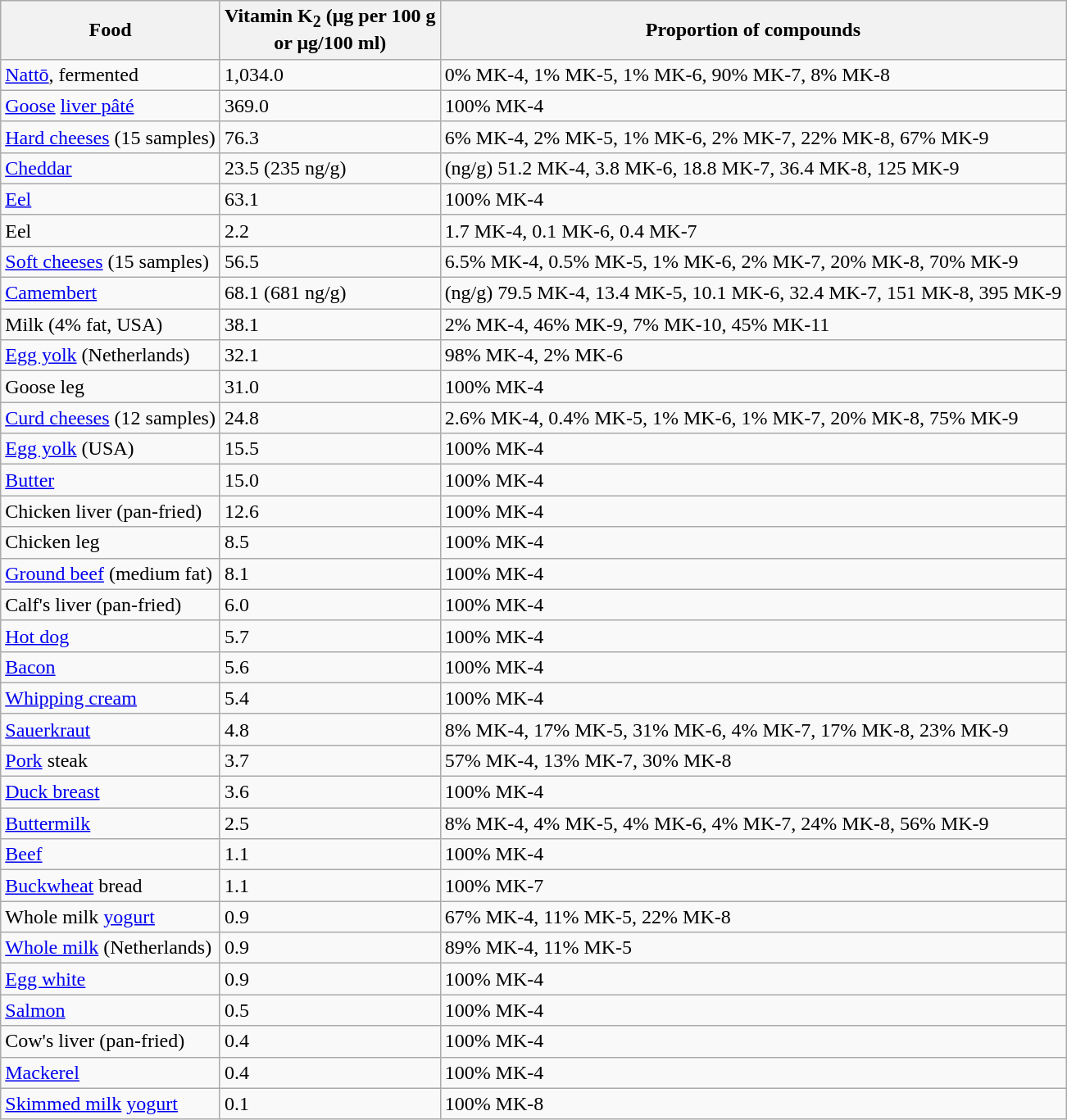<table class="wikitable">
<tr>
<th>Food</th>
<th>Vitamin K<sub>2</sub> (μg per 100 g <br> or μg/100 ml)</th>
<th>Proportion of compounds</th>
</tr>
<tr>
<td><a href='#'>Nattō</a>, fermented</td>
<td>1,034.0</td>
<td>0% MK-4, 1% MK-5, 1% MK-6, 90% MK-7, 8% MK-8</td>
</tr>
<tr>
<td><a href='#'>Goose</a> <a href='#'>liver pâté</a></td>
<td>369.0</td>
<td>100% MK-4</td>
</tr>
<tr>
<td><a href='#'>Hard cheeses</a> (15 samples)</td>
<td>76.3</td>
<td>6% MK-4, 2% MK-5, 1% MK-6, 2% MK-7, 22% MK-8, 67% MK-9</td>
</tr>
<tr>
<td><a href='#'>Cheddar</a></td>
<td>23.5 (235 ng/g)</td>
<td>(ng/g) 51.2 MK-4,	3.8	 MK-6, 18.8	MK-7, 36.4 MK-8, 125 MK-9</td>
</tr>
<tr>
<td><a href='#'>Eel</a></td>
<td>63.1</td>
<td>100% MK-4</td>
</tr>
<tr>
<td>Eel</td>
<td>2.2</td>
<td>1.7 MK-4, 0.1 MK-6, 0.4 MK-7</td>
</tr>
<tr>
<td><a href='#'>Soft cheeses</a> (15 samples)</td>
<td>56.5</td>
<td>6.5% MK-4, 0.5% MK-5, 1% MK-6, 2% MK-7, 20% MK-8, 70% MK-9</td>
</tr>
<tr>
<td><a href='#'>Camembert</a></td>
<td>68.1 (681 ng/g)</td>
<td>(ng/g) 79.5 MK-4,	13.4 MK-5,	10.1 MK-6,	32.4 MK-7,	151 MK-8,	395 MK-9</td>
</tr>
<tr>
<td>Milk (4% fat, USA)</td>
<td>38.1</td>
<td>2% MK-4, 46% MK-9, 7% MK-10, 45% MK-11</td>
</tr>
<tr>
<td><a href='#'>Egg yolk</a> (Netherlands)</td>
<td>32.1</td>
<td>98% MK-4, 2% MK-6</td>
</tr>
<tr>
<td>Goose leg</td>
<td>31.0</td>
<td>100% MK-4</td>
</tr>
<tr>
<td><a href='#'>Curd cheeses</a> (12 samples)</td>
<td>24.8</td>
<td>2.6% MK-4, 0.4% MK-5, 1% MK-6, 1% MK-7, 20% MK-8, 75% MK-9</td>
</tr>
<tr>
<td><a href='#'>Egg yolk</a> (USA)</td>
<td>15.5</td>
<td>100% MK-4</td>
</tr>
<tr>
<td><a href='#'>Butter</a></td>
<td>15.0</td>
<td>100% MK-4</td>
</tr>
<tr>
<td>Chicken liver (pan-fried)</td>
<td>12.6</td>
<td>100% MK-4</td>
</tr>
<tr>
<td>Chicken leg</td>
<td>8.5</td>
<td>100% MK-4</td>
</tr>
<tr>
<td><a href='#'>Ground beef</a> (medium fat)</td>
<td>8.1</td>
<td>100% MK-4</td>
</tr>
<tr>
<td>Calf's liver (pan-fried)</td>
<td>6.0</td>
<td>100% MK-4</td>
</tr>
<tr>
<td><a href='#'>Hot dog</a></td>
<td>5.7</td>
<td>100% MK-4</td>
</tr>
<tr>
<td><a href='#'>Bacon</a></td>
<td>5.6</td>
<td>100% MK-4</td>
</tr>
<tr>
<td><a href='#'>Whipping cream</a></td>
<td>5.4</td>
<td>100% MK-4</td>
</tr>
<tr>
<td><a href='#'>Sauerkraut</a></td>
<td>4.8</td>
<td>8% MK-4, 17% MK-5, 31% MK-6, 4% MK-7, 17% MK-8, 23% MK-9</td>
</tr>
<tr>
<td><a href='#'>Pork</a> steak</td>
<td>3.7</td>
<td>57% MK-4, 13% MK-7, 30% MK-8</td>
</tr>
<tr>
<td><a href='#'>Duck breast</a></td>
<td>3.6</td>
<td>100% MK-4</td>
</tr>
<tr>
<td><a href='#'>Buttermilk</a></td>
<td>2.5</td>
<td>8% MK-4, 4% MK-5, 4% MK-6, 4% MK-7, 24% MK-8, 56% MK-9</td>
</tr>
<tr>
<td><a href='#'>Beef</a></td>
<td>1.1</td>
<td>100% MK-4</td>
</tr>
<tr>
<td><a href='#'>Buckwheat</a> bread</td>
<td>1.1</td>
<td>100% MK-7</td>
</tr>
<tr>
<td>Whole milk <a href='#'>yogurt</a></td>
<td>0.9</td>
<td>67% MK-4, 11% MK-5, 22% MK-8</td>
</tr>
<tr>
<td><a href='#'>Whole milk</a> (Netherlands)</td>
<td>0.9</td>
<td>89% MK-4, 11% MK-5</td>
</tr>
<tr>
<td><a href='#'>Egg white</a></td>
<td>0.9</td>
<td>100% MK-4</td>
</tr>
<tr>
<td><a href='#'>Salmon</a></td>
<td>0.5</td>
<td>100% MK-4</td>
</tr>
<tr>
<td>Cow's liver (pan-fried)</td>
<td>0.4</td>
<td>100% MK-4</td>
</tr>
<tr>
<td><a href='#'>Mackerel</a></td>
<td>0.4</td>
<td>100% MK-4</td>
</tr>
<tr>
<td><a href='#'>Skimmed milk</a> <a href='#'>yogurt</a></td>
<td>0.1</td>
<td>100% MK-8</td>
</tr>
</table>
